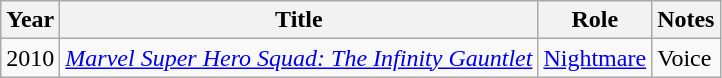<table class="wikitable sortable">
<tr>
<th>Year</th>
<th>Title</th>
<th>Role</th>
<th>Notes</th>
</tr>
<tr>
<td>2010</td>
<td><em><a href='#'>Marvel Super Hero Squad: The Infinity Gauntlet</a></em></td>
<td><a href='#'>Nightmare</a></td>
<td>Voice</td>
</tr>
</table>
